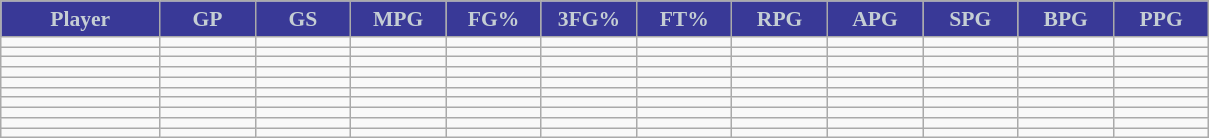<table class="wikitable sortable" style="font-size: 90%">
<tr>
<th style="background:#393997;color:#c5ced4;" width="10%">Player</th>
<th style="background:#393997;color:#c5ced4;" width="6%">GP</th>
<th style="background:#393997;color:#c5ced4;" width="6%">GS</th>
<th style="background:#393997;color:#c5ced4;" width="6%">MPG</th>
<th style="background:#393997;color:#c5ced4;" width="6%">FG%</th>
<th style="background:#393997;color:#c5ced4;" width="6%">3FG%</th>
<th style="background:#393997;color:#c5ced4;" width="6%">FT%</th>
<th style="background:#393997;color:#c5ced4;" width="6%">RPG</th>
<th style="background:#393997;color:#c5ced4;" width="6%">APG</th>
<th style="background:#393997;color:#c5ced4;" width="6%">SPG</th>
<th style="background:#393997;color:#c5ced4;" width="6%">BPG</th>
<th style="background:#393997;color:#c5ced4;" width="6%">PPG</th>
</tr>
<tr>
<td></td>
<td></td>
<td></td>
<td></td>
<td></td>
<td></td>
<td></td>
<td></td>
<td></td>
<td></td>
<td></td>
<td></td>
</tr>
<tr>
<td></td>
<td></td>
<td></td>
<td></td>
<td></td>
<td></td>
<td></td>
<td></td>
<td></td>
<td></td>
<td></td>
<td></td>
</tr>
<tr>
<td></td>
<td></td>
<td></td>
<td></td>
<td></td>
<td></td>
<td></td>
<td></td>
<td></td>
<td></td>
<td></td>
<td></td>
</tr>
<tr>
<td></td>
<td></td>
<td></td>
<td></td>
<td></td>
<td></td>
<td></td>
<td></td>
<td></td>
<td></td>
<td></td>
<td></td>
</tr>
<tr>
<td></td>
<td></td>
<td></td>
<td></td>
<td></td>
<td></td>
<td></td>
<td></td>
<td></td>
<td></td>
<td></td>
<td></td>
</tr>
<tr>
<td></td>
<td></td>
<td></td>
<td></td>
<td></td>
<td></td>
<td></td>
<td></td>
<td></td>
<td></td>
<td></td>
<td></td>
</tr>
<tr>
<td></td>
<td></td>
<td></td>
<td></td>
<td></td>
<td></td>
<td></td>
<td></td>
<td></td>
<td></td>
<td></td>
<td></td>
</tr>
<tr>
<td></td>
<td></td>
<td></td>
<td></td>
<td></td>
<td></td>
<td></td>
<td></td>
<td></td>
<td></td>
<td></td>
<td></td>
</tr>
<tr>
<td></td>
<td></td>
<td></td>
<td></td>
<td></td>
<td></td>
<td></td>
<td></td>
<td></td>
<td></td>
<td></td>
<td></td>
</tr>
<tr>
<td></td>
<td></td>
<td></td>
<td></td>
<td></td>
<td></td>
<td></td>
<td></td>
<td></td>
<td></td>
<td></td>
<td></td>
</tr>
</table>
